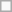<table class=wikitable align=center>
<tr>
<td></td>
</tr>
</table>
